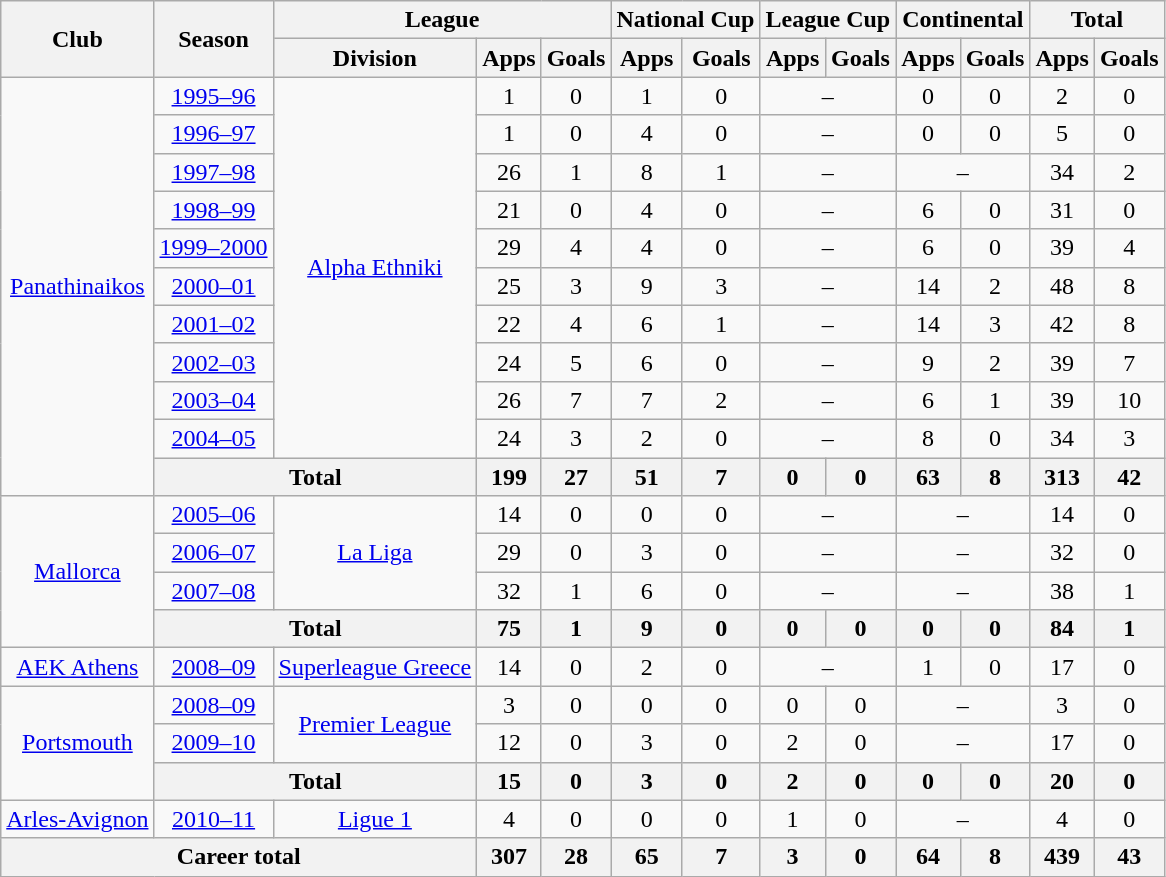<table class="wikitable" style="text-align:center">
<tr>
<th rowspan="2">Club</th>
<th rowspan="2">Season</th>
<th colspan="3">League</th>
<th colspan="2">National Cup</th>
<th colspan="2">League Cup</th>
<th colspan="2">Continental</th>
<th colspan="2">Total</th>
</tr>
<tr>
<th>Division</th>
<th>Apps</th>
<th>Goals</th>
<th>Apps</th>
<th>Goals</th>
<th>Apps</th>
<th>Goals</th>
<th>Apps</th>
<th>Goals</th>
<th>Apps</th>
<th>Goals</th>
</tr>
<tr>
<td rowspan="11"><a href='#'>Panathinaikos</a></td>
<td><a href='#'>1995–96</a></td>
<td rowspan="10"><a href='#'>Alpha Ethniki</a></td>
<td>1</td>
<td>0</td>
<td>1</td>
<td>0</td>
<td colspan="2">–</td>
<td>0</td>
<td>0</td>
<td>2</td>
<td>0</td>
</tr>
<tr>
<td><a href='#'>1996–97</a></td>
<td>1</td>
<td>0</td>
<td>4</td>
<td>0</td>
<td colspan="2">–</td>
<td>0</td>
<td>0</td>
<td>5</td>
<td>0</td>
</tr>
<tr>
<td><a href='#'>1997–98</a></td>
<td>26</td>
<td>1</td>
<td>8</td>
<td>1</td>
<td colspan="2">–</td>
<td colspan="2">–</td>
<td>34</td>
<td>2</td>
</tr>
<tr>
<td><a href='#'>1998–99</a></td>
<td>21</td>
<td>0</td>
<td>4</td>
<td>0</td>
<td colspan="2">–</td>
<td>6</td>
<td>0</td>
<td>31</td>
<td>0</td>
</tr>
<tr>
<td><a href='#'>1999–2000</a></td>
<td>29</td>
<td>4</td>
<td>4</td>
<td>0</td>
<td colspan="2">–</td>
<td>6</td>
<td>0</td>
<td>39</td>
<td>4</td>
</tr>
<tr>
<td><a href='#'>2000–01</a></td>
<td>25</td>
<td>3</td>
<td>9</td>
<td>3</td>
<td colspan="2">–</td>
<td>14</td>
<td>2</td>
<td>48</td>
<td>8</td>
</tr>
<tr>
<td><a href='#'>2001–02</a></td>
<td>22</td>
<td>4</td>
<td>6</td>
<td>1</td>
<td colspan="2">–</td>
<td>14</td>
<td>3</td>
<td>42</td>
<td>8</td>
</tr>
<tr>
<td><a href='#'>2002–03</a></td>
<td>24</td>
<td>5</td>
<td>6</td>
<td>0</td>
<td colspan="2">–</td>
<td>9</td>
<td>2</td>
<td>39</td>
<td>7</td>
</tr>
<tr>
<td><a href='#'>2003–04</a></td>
<td>26</td>
<td>7</td>
<td>7</td>
<td>2</td>
<td colspan="2">–</td>
<td>6</td>
<td>1</td>
<td>39</td>
<td>10</td>
</tr>
<tr>
<td><a href='#'>2004–05</a></td>
<td>24</td>
<td>3</td>
<td>2</td>
<td>0</td>
<td colspan="2">–</td>
<td>8</td>
<td>0</td>
<td>34</td>
<td>3</td>
</tr>
<tr>
<th colspan="2">Total</th>
<th>199</th>
<th>27</th>
<th>51</th>
<th>7</th>
<th>0</th>
<th>0</th>
<th>63</th>
<th>8</th>
<th>313</th>
<th>42</th>
</tr>
<tr>
<td rowspan="4"><a href='#'>Mallorca</a></td>
<td><a href='#'>2005–06</a></td>
<td rowspan="3"><a href='#'>La Liga</a></td>
<td>14</td>
<td>0</td>
<td>0</td>
<td>0</td>
<td colspan="2">–</td>
<td colspan="2">–</td>
<td>14</td>
<td>0</td>
</tr>
<tr>
<td><a href='#'>2006–07</a></td>
<td>29</td>
<td>0</td>
<td>3</td>
<td>0</td>
<td colspan="2">–</td>
<td colspan="2">–</td>
<td>32</td>
<td>0</td>
</tr>
<tr>
<td><a href='#'>2007–08</a></td>
<td>32</td>
<td>1</td>
<td>6</td>
<td>0</td>
<td colspan="2">–</td>
<td colspan="2">–</td>
<td>38</td>
<td>1</td>
</tr>
<tr>
<th colspan="2">Total</th>
<th>75</th>
<th>1</th>
<th>9</th>
<th>0</th>
<th>0</th>
<th>0</th>
<th>0</th>
<th>0</th>
<th>84</th>
<th>1</th>
</tr>
<tr>
<td><a href='#'>AEK Athens</a></td>
<td><a href='#'>2008–09</a></td>
<td><a href='#'>Superleague Greece</a></td>
<td>14</td>
<td>0</td>
<td>2</td>
<td>0</td>
<td colspan="2">–</td>
<td>1</td>
<td>0</td>
<td>17</td>
<td>0</td>
</tr>
<tr>
<td rowspan="3"><a href='#'>Portsmouth</a></td>
<td><a href='#'>2008–09</a></td>
<td rowspan="2"><a href='#'>Premier League</a></td>
<td>3</td>
<td>0</td>
<td>0</td>
<td>0</td>
<td>0</td>
<td>0</td>
<td colspan="2">–</td>
<td>3</td>
<td>0</td>
</tr>
<tr>
<td><a href='#'>2009–10</a></td>
<td>12</td>
<td>0</td>
<td>3</td>
<td>0</td>
<td>2</td>
<td>0</td>
<td colspan="2">–</td>
<td>17</td>
<td>0</td>
</tr>
<tr>
<th colspan="2">Total</th>
<th>15</th>
<th>0</th>
<th>3</th>
<th>0</th>
<th>2</th>
<th>0</th>
<th>0</th>
<th>0</th>
<th>20</th>
<th>0</th>
</tr>
<tr>
<td><a href='#'>Arles-Avignon</a></td>
<td><a href='#'>2010–11</a></td>
<td><a href='#'>Ligue 1</a></td>
<td>4</td>
<td>0</td>
<td>0</td>
<td>0</td>
<td>1</td>
<td>0</td>
<td colspan="2">–</td>
<td>4</td>
<td>0</td>
</tr>
<tr>
<th colspan="3">Career total</th>
<th>307</th>
<th>28</th>
<th>65</th>
<th>7</th>
<th>3</th>
<th>0</th>
<th>64</th>
<th>8</th>
<th>439</th>
<th>43</th>
</tr>
</table>
